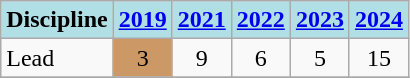<table class="wikitable" style="text-align: center">
<tr>
<th style="background: #b0e0e6;">Discipline</th>
<th style="background: #b0e0e6"><a href='#'>2019</a></th>
<th style="background: #b0e0e6"><a href='#'>2021</a></th>
<th style="background: #b0e0e6"><a href='#'>2022</a></th>
<th style="background: #b0e0e6"><a href='#'>2023</a></th>
<th style="background: #b0e0e6"><a href='#'>2024</a></th>
</tr>
<tr>
<td align="left">Lead</td>
<td style="background: #cc9966">3</td>
<td>9</td>
<td>6</td>
<td>5</td>
<td>15</td>
</tr>
<tr>
</tr>
</table>
